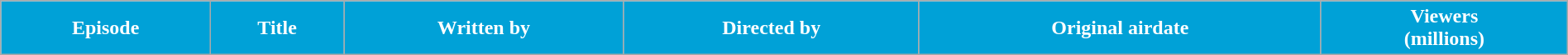<table class="wikitable plainrowheaders" style="width:100%;">
<tr style="color:#fff;">
<th style="background:#00A1D7;">Episode</th>
<th style="background:#00A1D7;">Title</th>
<th style="background:#00A1D7;">Written by</th>
<th style="background:#00A1D7;">Directed by</th>
<th style="background:#00A1D7;">Original airdate</th>
<th style="background:#00A1D7;">Viewers<br>(millions)<br>






</th>
</tr>
</table>
